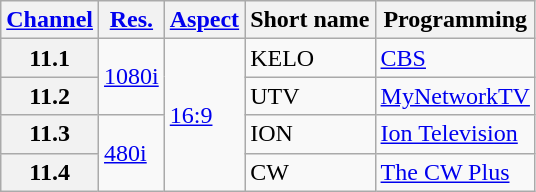<table class="wikitable">
<tr>
<th scope = "col"><a href='#'>Channel</a></th>
<th scope = "col"><a href='#'>Res.</a></th>
<th scope = "col"><a href='#'>Aspect</a></th>
<th scope = "col">Short name</th>
<th scope = "col">Programming</th>
</tr>
<tr>
<th scope = "row">11.1</th>
<td rowspan=2><a href='#'>1080i</a></td>
<td rowspan=4><a href='#'>16:9</a></td>
<td>KELO</td>
<td><a href='#'>CBS</a></td>
</tr>
<tr>
<th scope = "row">11.2</th>
<td>UTV</td>
<td><a href='#'>MyNetworkTV</a></td>
</tr>
<tr>
<th scope = "row">11.3</th>
<td rowspan=2><a href='#'>480i</a></td>
<td>ION</td>
<td><a href='#'>Ion Television</a></td>
</tr>
<tr>
<th scope = "row">11.4</th>
<td>CW</td>
<td><a href='#'>The CW Plus</a></td>
</tr>
</table>
